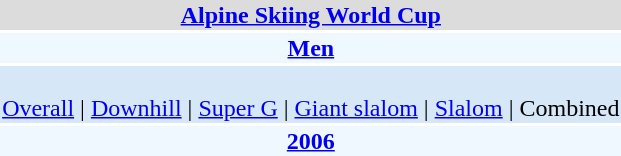<table align="right" class="toccolours" style="margin: 0 0 1em 1em;">
<tr>
<td colspan="2" align=center bgcolor=Gainsboro><strong><a href='#'>Alpine Skiing World Cup</a></strong></td>
</tr>
<tr>
<td colspan="2" align=center bgcolor=AliceBlue><strong><a href='#'>Men</a></strong></td>
</tr>
<tr>
<td colspan="2" align=center bgcolor=D6E8F8><br><a href='#'>Overall</a> | 
<a href='#'>Downhill</a> | 
<a href='#'>Super G</a> | 
<a href='#'>Giant slalom</a> | 
<a href='#'>Slalom</a> | 
Combined</td>
</tr>
<tr>
<td colspan="2" align=center bgcolor=AliceBlue><strong><a href='#'>2006</a></strong></td>
</tr>
</table>
